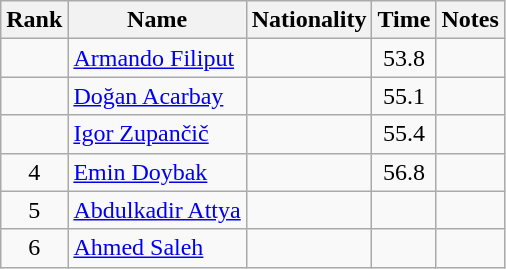<table class="wikitable sortable" style="text-align:center">
<tr>
<th>Rank</th>
<th>Name</th>
<th>Nationality</th>
<th>Time</th>
<th>Notes</th>
</tr>
<tr>
<td></td>
<td align=left><a href='#'>Armando Filiput</a></td>
<td align=left></td>
<td>53.8</td>
<td></td>
</tr>
<tr>
<td></td>
<td align=left><a href='#'>Doğan Acarbay</a></td>
<td align=left></td>
<td>55.1</td>
<td></td>
</tr>
<tr>
<td></td>
<td align=left><a href='#'>Igor Zupančič</a></td>
<td align=left></td>
<td>55.4</td>
<td></td>
</tr>
<tr>
<td>4</td>
<td align=left><a href='#'>Emin Doybak</a></td>
<td align=left></td>
<td>56.8</td>
<td></td>
</tr>
<tr>
<td>5</td>
<td align=left><a href='#'>Abdulkadir Attya</a></td>
<td align=left></td>
<td></td>
<td></td>
</tr>
<tr>
<td>6</td>
<td align=left><a href='#'>Ahmed Saleh</a></td>
<td align=left></td>
<td></td>
<td></td>
</tr>
</table>
